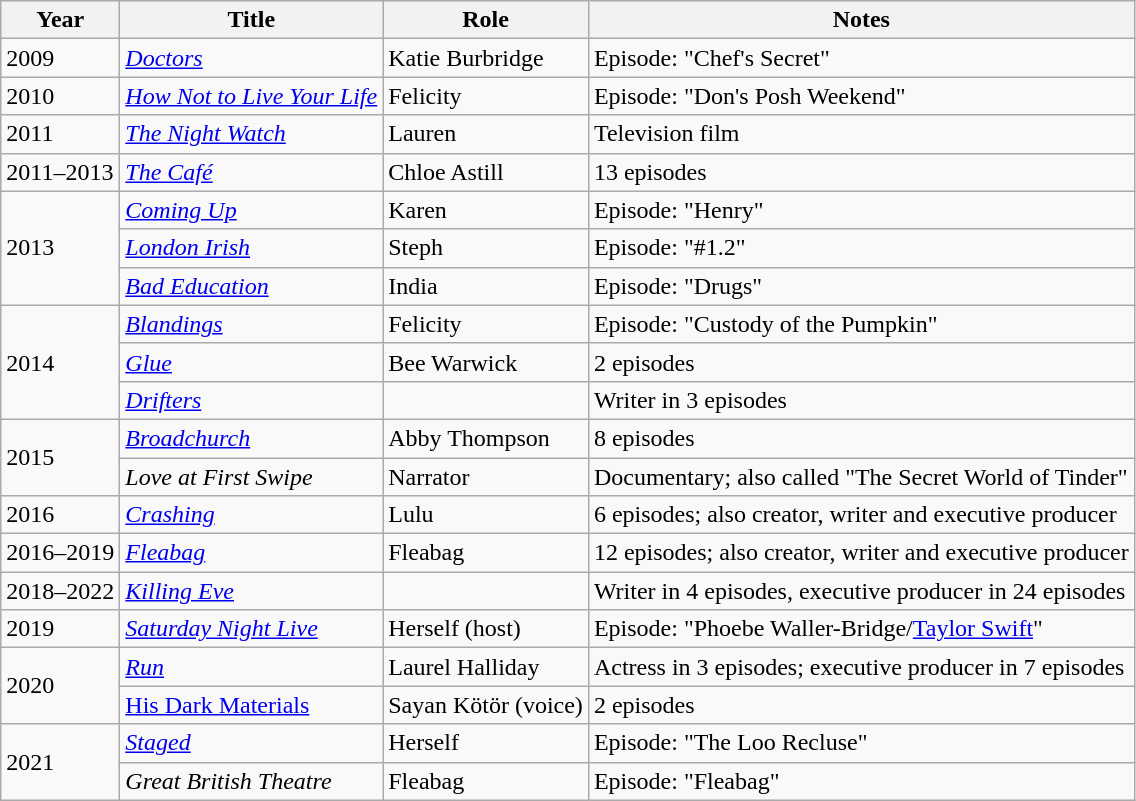<table class="wikitable sortable">
<tr>
<th scope="col">Year</th>
<th scope="col">Title</th>
<th scope="col">Role</th>
<th scope="col" class="unsortable">Notes</th>
</tr>
<tr>
<td>2009</td>
<td><em><a href='#'>Doctors</a></em></td>
<td>Katie Burbridge</td>
<td>Episode: "Chef's Secret"</td>
</tr>
<tr>
<td>2010</td>
<td><em><a href='#'>How Not to Live Your Life</a></em></td>
<td>Felicity</td>
<td>Episode: "Don's Posh Weekend"</td>
</tr>
<tr>
<td>2011</td>
<td><em><a href='#'>The Night Watch</a></em></td>
<td>Lauren</td>
<td>Television film</td>
</tr>
<tr>
<td>2011–2013</td>
<td><em><a href='#'>The Café</a></em></td>
<td>Chloe Astill</td>
<td>13 episodes</td>
</tr>
<tr>
<td rowspan="3">2013</td>
<td><em><a href='#'>Coming Up</a></em></td>
<td>Karen</td>
<td>Episode: "Henry"</td>
</tr>
<tr>
<td><em><a href='#'>London Irish</a></em></td>
<td>Steph</td>
<td>Episode: "#1.2"</td>
</tr>
<tr>
<td><em><a href='#'>Bad Education</a></em></td>
<td>India</td>
<td>Episode: "Drugs"</td>
</tr>
<tr>
<td rowspan="3">2014</td>
<td><em><a href='#'>Blandings</a></em></td>
<td>Felicity</td>
<td>Episode: "Custody of the Pumpkin"</td>
</tr>
<tr>
<td><em><a href='#'>Glue</a></em></td>
<td>Bee Warwick</td>
<td>2 episodes</td>
</tr>
<tr>
<td><em><a href='#'>Drifters</a></em></td>
<td></td>
<td>Writer in 3 episodes</td>
</tr>
<tr>
<td rowspan="2">2015</td>
<td><em><a href='#'>Broadchurch</a></em></td>
<td>Abby Thompson</td>
<td>8 episodes</td>
</tr>
<tr>
<td><em>Love at First Swipe</em></td>
<td>Narrator</td>
<td>Documentary; also called "The Secret World of Tinder"</td>
</tr>
<tr>
<td>2016</td>
<td><em><a href='#'>Crashing</a></em></td>
<td>Lulu</td>
<td>6 episodes; also creator, writer and executive producer</td>
</tr>
<tr>
<td>2016–2019</td>
<td><em><a href='#'>Fleabag</a></em></td>
<td>Fleabag</td>
<td>12 episodes; also creator, writer and executive producer</td>
</tr>
<tr>
<td>2018–2022</td>
<td><em><a href='#'>Killing Eve</a></em></td>
<td></td>
<td>Writer in 4 episodes, executive producer in 24 episodes</td>
</tr>
<tr>
<td>2019</td>
<td><em><a href='#'>Saturday Night Live</a></em></td>
<td>Herself (host)</td>
<td>Episode: "Phoebe Waller-Bridge/<a href='#'>Taylor Swift</a>"</td>
</tr>
<tr>
<td rowspan="2">2020</td>
<td><em><a href='#'>Run</a></em></td>
<td>Laurel Halliday</td>
<td>Actress in 3 episodes; executive producer in 7 episodes</td>
</tr>
<tr>
<td><em><a href='#'></em>His Dark Materials<em></a></em></td>
<td>Sayan Kötör (voice)</td>
<td>2 episodes</td>
</tr>
<tr>
<td rowspan="2">2021</td>
<td><em><a href='#'>Staged</a></em></td>
<td>Herself</td>
<td>Episode: "The Loo Recluse"</td>
</tr>
<tr>
<td><em>Great British Theatre</em></td>
<td>Fleabag</td>
<td>Episode: "Fleabag"</td>
</tr>
</table>
